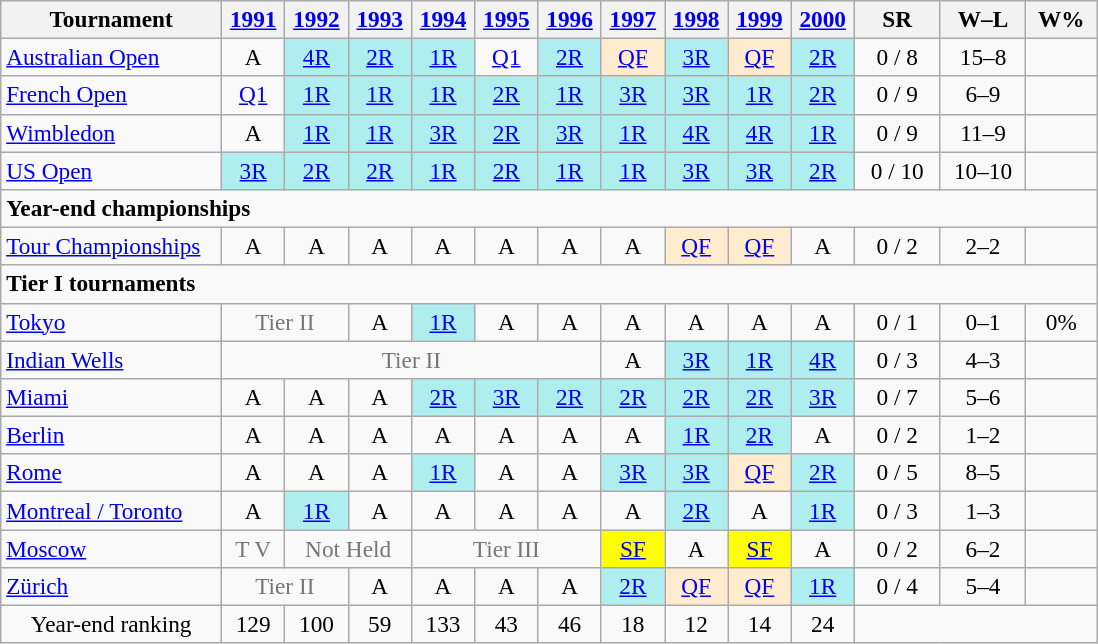<table class=wikitable style=text-align:center;font-size:97%>
<tr>
<th width=140>Tournament</th>
<th width=35><a href='#'>1991</a></th>
<th width=35><a href='#'>1992</a></th>
<th width=35><a href='#'>1993</a></th>
<th width=35><a href='#'>1994</a></th>
<th width=35><a href='#'>1995</a></th>
<th width=35><a href='#'>1996</a></th>
<th width=35><a href='#'>1997</a></th>
<th width=35><a href='#'>1998</a></th>
<th width=35><a href='#'>1999</a></th>
<th width=35><a href='#'>2000</a></th>
<th width=50>SR</th>
<th width=50>W–L</th>
<th width=40>W%</th>
</tr>
<tr>
<td align=left><a href='#'>Australian Open</a></td>
<td>A</td>
<td bgcolor=afeeee><a href='#'>4R</a></td>
<td bgcolor=afeeee><a href='#'>2R</a></td>
<td bgcolor=afeeee><a href='#'>1R</a></td>
<td><a href='#'>Q1</a></td>
<td bgcolor=afeeee><a href='#'>2R</a></td>
<td bgcolor=ffebcd><a href='#'>QF</a></td>
<td bgcolor=afeeee><a href='#'>3R</a></td>
<td bgcolor=ffebcd><a href='#'>QF</a></td>
<td bgcolor=afeeee><a href='#'>2R</a></td>
<td>0 / 8</td>
<td>15–8</td>
<td></td>
</tr>
<tr>
<td align=left><a href='#'>French Open</a></td>
<td><a href='#'>Q1</a></td>
<td bgcolor=afeeee><a href='#'>1R</a></td>
<td bgcolor=afeeee><a href='#'>1R</a></td>
<td bgcolor=afeeee><a href='#'>1R</a></td>
<td bgcolor=afeeee><a href='#'>2R</a></td>
<td bgcolor=afeeee><a href='#'>1R</a></td>
<td bgcolor=afeeee><a href='#'>3R</a></td>
<td bgcolor=afeeee><a href='#'>3R</a></td>
<td bgcolor=afeeee><a href='#'>1R</a></td>
<td bgcolor=afeeee><a href='#'>2R</a></td>
<td>0 / 9</td>
<td>6–9</td>
<td></td>
</tr>
<tr>
<td align=left><a href='#'>Wimbledon</a></td>
<td>A</td>
<td bgcolor=afeeee><a href='#'>1R</a></td>
<td bgcolor=afeeee><a href='#'>1R</a></td>
<td bgcolor=afeeee><a href='#'>3R</a></td>
<td bgcolor=afeeee><a href='#'>2R</a></td>
<td bgcolor=afeeee><a href='#'>3R</a></td>
<td bgcolor=afeeee><a href='#'>1R</a></td>
<td bgcolor=afeeee><a href='#'>4R</a></td>
<td bgcolor=afeeee><a href='#'>4R</a></td>
<td bgcolor=afeeee><a href='#'>1R</a></td>
<td>0 / 9</td>
<td>11–9</td>
<td></td>
</tr>
<tr>
<td align=left><a href='#'>US Open</a></td>
<td bgcolor=afeeee><a href='#'>3R</a></td>
<td bgcolor=afeeee><a href='#'>2R</a></td>
<td bgcolor=afeeee><a href='#'>2R</a></td>
<td bgcolor=afeeee><a href='#'>1R</a></td>
<td bgcolor=afeeee><a href='#'>2R</a></td>
<td bgcolor=afeeee><a href='#'>1R</a></td>
<td bgcolor=afeeee><a href='#'>1R</a></td>
<td bgcolor=afeeee><a href='#'>3R</a></td>
<td bgcolor=afeeee><a href='#'>3R</a></td>
<td bgcolor=afeeee><a href='#'>2R</a></td>
<td>0 / 10</td>
<td>10–10</td>
<td></td>
</tr>
<tr>
<td colspan=25 align=left><strong>Year-end championships</strong></td>
</tr>
<tr>
<td align=left><a href='#'>Tour Championships</a></td>
<td>A</td>
<td>A</td>
<td>A</td>
<td>A</td>
<td>A</td>
<td>A</td>
<td>A</td>
<td bgcolor=ffebcd><a href='#'>QF</a></td>
<td bgcolor=ffebcd><a href='#'>QF</a></td>
<td>A</td>
<td>0 / 2</td>
<td>2–2</td>
<td></td>
</tr>
<tr>
<td colspan=25 align=left><strong>Tier I tournaments</strong></td>
</tr>
<tr>
<td align=left><a href='#'>Tokyo</a></td>
<td colspan=2 style=color:#767676>Tier II</td>
<td>A</td>
<td bgcolor=afeeee><a href='#'>1R</a></td>
<td>A</td>
<td>A</td>
<td>A</td>
<td>A</td>
<td>A</td>
<td>A</td>
<td>0 / 1</td>
<td>0–1</td>
<td>0%</td>
</tr>
<tr>
<td align=left><a href='#'>Indian Wells</a></td>
<td colspan=6 style=color:#767676>Tier II</td>
<td>A</td>
<td bgcolor=afeeee><a href='#'>3R</a></td>
<td bgcolor=afeeee><a href='#'>1R</a></td>
<td bgcolor=afeeee><a href='#'>4R</a></td>
<td>0 / 3</td>
<td>4–3</td>
<td></td>
</tr>
<tr>
<td align=left><a href='#'>Miami</a></td>
<td>A</td>
<td>A</td>
<td>A</td>
<td bgcolor=afeeee><a href='#'>2R</a></td>
<td bgcolor=afeeee><a href='#'>3R</a></td>
<td bgcolor=afeeee><a href='#'>2R</a></td>
<td bgcolor=afeeee><a href='#'>2R</a></td>
<td bgcolor=afeeee><a href='#'>2R</a></td>
<td bgcolor=afeeee><a href='#'>2R</a></td>
<td bgcolor=afeeee><a href='#'>3R</a></td>
<td>0 / 7</td>
<td>5–6</td>
<td></td>
</tr>
<tr>
<td align=left><a href='#'>Berlin</a></td>
<td>A</td>
<td>A</td>
<td>A</td>
<td>A</td>
<td>A</td>
<td>A</td>
<td>A</td>
<td bgcolor=afeeee><a href='#'>1R</a></td>
<td bgcolor=afeeee><a href='#'>2R</a></td>
<td>A</td>
<td>0 / 2</td>
<td>1–2</td>
<td></td>
</tr>
<tr>
<td align=left><a href='#'>Rome</a></td>
<td>A</td>
<td>A</td>
<td>A</td>
<td bgcolor=afeeee><a href='#'>1R</a></td>
<td>A</td>
<td>A</td>
<td bgcolor=afeeee><a href='#'>3R</a></td>
<td bgcolor=afeeee><a href='#'>3R</a></td>
<td bgcolor=ffebcd><a href='#'>QF</a></td>
<td bgcolor=afeeee><a href='#'>2R</a></td>
<td>0 / 5</td>
<td>8–5</td>
<td></td>
</tr>
<tr>
<td align=left><a href='#'>Montreal / Toronto</a></td>
<td>A</td>
<td bgcolor=afeeee><a href='#'>1R</a></td>
<td>A</td>
<td>A</td>
<td>A</td>
<td>A</td>
<td>A</td>
<td bgcolor=afeeee><a href='#'>2R</a></td>
<td>A</td>
<td bgcolor=afeeee><a href='#'>1R</a></td>
<td>0 / 3</td>
<td>1–3</td>
<td></td>
</tr>
<tr>
<td align=left><a href='#'>Moscow</a></td>
<td colspan=1 style=color:#767676>T V</td>
<td colspan=2 style=color:#767676>Not Held</td>
<td colspan=3 style=color:#767676>Tier III</td>
<td bgcolor=yellow><a href='#'>SF</a></td>
<td>A</td>
<td bgcolor=yellow><a href='#'>SF</a></td>
<td>A</td>
<td>0 / 2</td>
<td>6–2</td>
<td></td>
</tr>
<tr>
<td align=left><a href='#'>Zürich</a></td>
<td colspan=2 style=color:#767676>Tier II</td>
<td>A</td>
<td>A</td>
<td>A</td>
<td>A</td>
<td bgcolor=afeeee><a href='#'>2R</a></td>
<td bgcolor=ffebcd><a href='#'>QF</a></td>
<td bgcolor=ffebcd><a href='#'>QF</a></td>
<td bgcolor=afeeee><a href='#'>1R</a></td>
<td>0 / 4</td>
<td>5–4</td>
<td></td>
</tr>
<tr>
<td>Year-end ranking</td>
<td>129</td>
<td>100</td>
<td>59</td>
<td>133</td>
<td>43</td>
<td>46</td>
<td>18</td>
<td>12</td>
<td>14</td>
<td>24</td>
</tr>
</table>
